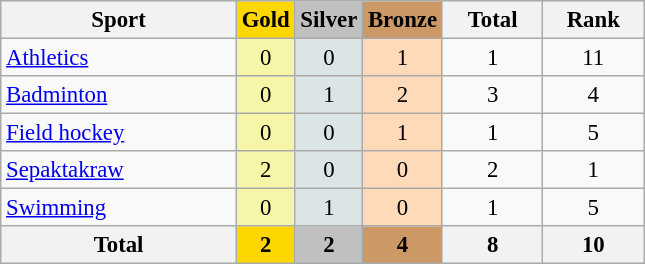<table class="wikitable sortable" style="text-align:center; font-size:95%">
<tr>
<th width=150>Sport</th>
<th style="background-color:gold; width=60;"><strong>Gold</strong></th>
<th style="background-color:silver; width=60;"><strong>Silver</strong></th>
<th style="background-color:#cc9966; width=60;"><strong>Bronze</strong></th>
<th width=60>Total</th>
<th width=60>Rank</th>
</tr>
<tr>
<td align=left> <a href='#'>Athletics</a></td>
<td bgcolor=#f7f6a8>0</td>
<td bgcolor=#dce5e5>0</td>
<td bgcolor=#ffdab9>1</td>
<td>1</td>
<td>11</td>
</tr>
<tr>
<td align=left> <a href='#'>Badminton</a></td>
<td bgcolor=#f7f6a8>0</td>
<td bgcolor=#dce5e5>1</td>
<td bgcolor=#ffdab9>2</td>
<td>3</td>
<td>4</td>
</tr>
<tr>
<td align=left> <a href='#'>Field hockey</a></td>
<td bgcolor=#f7f6a8>0</td>
<td bgcolor=#dce5e5>0</td>
<td bgcolor=#ffdab9>1</td>
<td>1</td>
<td>5</td>
</tr>
<tr>
<td align=left> <a href='#'>Sepaktakraw</a></td>
<td bgcolor=#f7f6a8>2</td>
<td bgcolor=#dce5e5>0</td>
<td bgcolor=#ffdab9>0</td>
<td>2</td>
<td>1</td>
</tr>
<tr>
<td align=left> <a href='#'>Swimming</a></td>
<td bgcolor=#f7f6a8>0</td>
<td bgcolor=#dce5e5>1</td>
<td bgcolor=#ffdab9>0</td>
<td>1</td>
<td>5</td>
</tr>
<tr>
<th>Total</th>
<th style="background-color:gold; width=60;">2</th>
<th style="background-color:silver; width=60;">2</th>
<th style="background-color:#cc9966; width=60;">4</th>
<th>8</th>
<th>10</th>
</tr>
</table>
